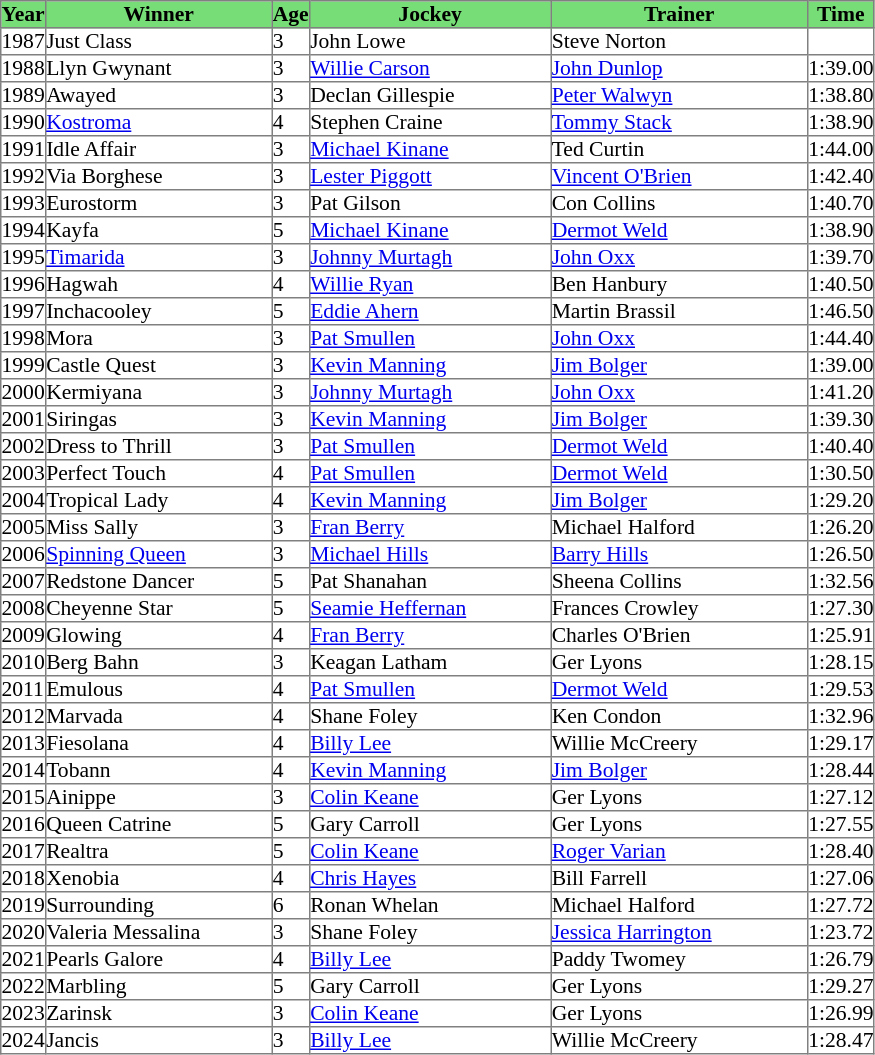<table class = "sortable" | border="1" cellpadding="0" style="border-collapse: collapse; font-size:90%">
<tr bgcolor="#77dd77" align="center">
<th>Year</th>
<th>Winner</th>
<th>Age</th>
<th>Jockey</th>
<th>Trainer</th>
<th>Time</th>
</tr>
<tr>
<td>1987</td>
<td width=150px>Just Class</td>
<td>3</td>
<td width=160px>John Lowe</td>
<td width=170px>Steve Norton</td>
<td></td>
</tr>
<tr>
<td>1988</td>
<td>Llyn Gwynant</td>
<td>3</td>
<td><a href='#'>Willie Carson</a></td>
<td><a href='#'>John Dunlop</a></td>
<td>1:39.00</td>
</tr>
<tr>
<td>1989</td>
<td>Awayed</td>
<td>3</td>
<td>Declan Gillespie</td>
<td><a href='#'>Peter Walwyn</a></td>
<td>1:38.80</td>
</tr>
<tr>
<td>1990</td>
<td><a href='#'>Kostroma</a></td>
<td>4</td>
<td>Stephen Craine</td>
<td><a href='#'>Tommy Stack</a></td>
<td>1:38.90</td>
</tr>
<tr>
<td>1991</td>
<td>Idle Affair</td>
<td>3</td>
<td><a href='#'>Michael Kinane</a></td>
<td>Ted Curtin</td>
<td>1:44.00</td>
</tr>
<tr>
<td>1992</td>
<td>Via Borghese</td>
<td>3</td>
<td><a href='#'>Lester Piggott</a></td>
<td><a href='#'>Vincent O'Brien</a></td>
<td>1:42.40</td>
</tr>
<tr>
<td>1993</td>
<td>Eurostorm</td>
<td>3</td>
<td>Pat Gilson</td>
<td>Con Collins</td>
<td>1:40.70</td>
</tr>
<tr>
<td>1994</td>
<td>Kayfa</td>
<td>5</td>
<td><a href='#'>Michael Kinane</a></td>
<td><a href='#'>Dermot Weld</a></td>
<td>1:38.90</td>
</tr>
<tr>
<td>1995</td>
<td><a href='#'>Timarida</a></td>
<td>3</td>
<td><a href='#'>Johnny Murtagh</a></td>
<td><a href='#'>John Oxx</a></td>
<td>1:39.70</td>
</tr>
<tr>
<td>1996</td>
<td>Hagwah</td>
<td>4</td>
<td><a href='#'>Willie Ryan</a></td>
<td>Ben Hanbury</td>
<td>1:40.50</td>
</tr>
<tr>
<td>1997</td>
<td>Inchacooley</td>
<td>5</td>
<td><a href='#'>Eddie Ahern</a></td>
<td>Martin Brassil</td>
<td>1:46.50</td>
</tr>
<tr>
<td>1998</td>
<td>Mora</td>
<td>3</td>
<td><a href='#'>Pat Smullen</a></td>
<td><a href='#'>John Oxx</a></td>
<td>1:44.40</td>
</tr>
<tr>
<td>1999</td>
<td>Castle Quest</td>
<td>3</td>
<td><a href='#'>Kevin Manning</a></td>
<td><a href='#'>Jim Bolger</a></td>
<td>1:39.00</td>
</tr>
<tr>
<td>2000</td>
<td>Kermiyana</td>
<td>3</td>
<td><a href='#'>Johnny Murtagh</a></td>
<td><a href='#'>John Oxx</a></td>
<td>1:41.20</td>
</tr>
<tr>
<td>2001</td>
<td>Siringas</td>
<td>3</td>
<td><a href='#'>Kevin Manning</a></td>
<td><a href='#'>Jim Bolger</a></td>
<td>1:39.30</td>
</tr>
<tr>
<td>2002</td>
<td>Dress to Thrill</td>
<td>3</td>
<td><a href='#'>Pat Smullen</a></td>
<td><a href='#'>Dermot Weld</a></td>
<td>1:40.40</td>
</tr>
<tr>
<td>2003</td>
<td>Perfect Touch</td>
<td>4</td>
<td><a href='#'>Pat Smullen</a></td>
<td><a href='#'>Dermot Weld</a></td>
<td>1:30.50</td>
</tr>
<tr>
<td>2004</td>
<td>Tropical Lady</td>
<td>4</td>
<td><a href='#'>Kevin Manning</a></td>
<td><a href='#'>Jim Bolger</a></td>
<td>1:29.20</td>
</tr>
<tr>
<td>2005</td>
<td>Miss Sally</td>
<td>3</td>
<td><a href='#'>Fran Berry</a></td>
<td>Michael Halford</td>
<td>1:26.20</td>
</tr>
<tr>
<td>2006</td>
<td><a href='#'>Spinning Queen</a></td>
<td>3</td>
<td><a href='#'>Michael Hills</a></td>
<td><a href='#'>Barry Hills</a></td>
<td>1:26.50</td>
</tr>
<tr>
<td>2007</td>
<td>Redstone Dancer</td>
<td>5</td>
<td>Pat Shanahan</td>
<td>Sheena Collins</td>
<td>1:32.56</td>
</tr>
<tr>
<td>2008</td>
<td>Cheyenne Star</td>
<td>5</td>
<td><a href='#'>Seamie Heffernan</a></td>
<td>Frances Crowley</td>
<td>1:27.30</td>
</tr>
<tr>
<td>2009</td>
<td>Glowing</td>
<td>4</td>
<td><a href='#'>Fran Berry</a></td>
<td>Charles O'Brien</td>
<td>1:25.91</td>
</tr>
<tr>
<td>2010</td>
<td>Berg Bahn</td>
<td>3</td>
<td>Keagan Latham</td>
<td>Ger Lyons</td>
<td>1:28.15</td>
</tr>
<tr>
<td>2011</td>
<td>Emulous</td>
<td>4</td>
<td><a href='#'>Pat Smullen</a></td>
<td><a href='#'>Dermot Weld</a></td>
<td>1:29.53</td>
</tr>
<tr>
<td>2012</td>
<td>Marvada</td>
<td>4</td>
<td>Shane Foley</td>
<td>Ken Condon</td>
<td>1:32.96</td>
</tr>
<tr>
<td>2013</td>
<td>Fiesolana</td>
<td>4</td>
<td><a href='#'>Billy Lee</a></td>
<td>Willie McCreery</td>
<td>1:29.17</td>
</tr>
<tr>
<td>2014</td>
<td>Tobann</td>
<td>4</td>
<td><a href='#'>Kevin Manning</a></td>
<td><a href='#'>Jim Bolger</a></td>
<td>1:28.44</td>
</tr>
<tr>
<td>2015</td>
<td>Ainippe</td>
<td>3</td>
<td><a href='#'>Colin Keane</a></td>
<td>Ger Lyons</td>
<td>1:27.12</td>
</tr>
<tr>
<td>2016</td>
<td>Queen Catrine</td>
<td>5</td>
<td>Gary Carroll</td>
<td>Ger Lyons</td>
<td>1:27.55</td>
</tr>
<tr>
<td>2017</td>
<td>Realtra</td>
<td>5</td>
<td><a href='#'>Colin Keane</a></td>
<td><a href='#'>Roger Varian</a></td>
<td>1:28.40</td>
</tr>
<tr>
<td>2018</td>
<td>Xenobia</td>
<td>4</td>
<td><a href='#'>Chris Hayes</a></td>
<td>Bill Farrell</td>
<td>1:27.06</td>
</tr>
<tr>
<td>2019</td>
<td>Surrounding</td>
<td>6</td>
<td>Ronan Whelan</td>
<td>Michael Halford</td>
<td>1:27.72</td>
</tr>
<tr>
<td>2020</td>
<td>Valeria Messalina</td>
<td>3</td>
<td>Shane Foley</td>
<td><a href='#'>Jessica Harrington</a></td>
<td>1:23.72</td>
</tr>
<tr>
<td>2021</td>
<td>Pearls Galore</td>
<td>4</td>
<td><a href='#'>Billy Lee</a></td>
<td>Paddy Twomey</td>
<td>1:26.79</td>
</tr>
<tr>
<td>2022</td>
<td>Marbling</td>
<td>5</td>
<td>Gary Carroll</td>
<td>Ger Lyons</td>
<td>1:29.27</td>
</tr>
<tr>
<td>2023</td>
<td>Zarinsk</td>
<td>3</td>
<td><a href='#'>Colin Keane</a></td>
<td>Ger Lyons</td>
<td>1:26.99</td>
</tr>
<tr>
<td>2024</td>
<td>Jancis </td>
<td>3</td>
<td><a href='#'>Billy Lee</a></td>
<td>Willie McCreery</td>
<td>1:28.47</td>
</tr>
</table>
